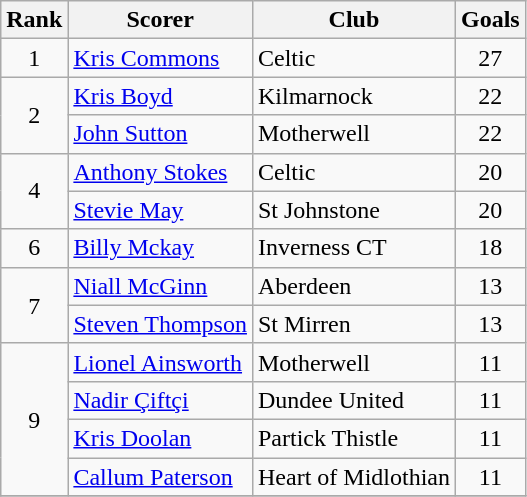<table class="wikitable" style="text-align:center">
<tr>
<th>Rank</th>
<th>Scorer</th>
<th>Club</th>
<th>Goals</th>
</tr>
<tr>
<td rowspan="1">1</td>
<td align="left"> <a href='#'>Kris Commons</a></td>
<td align="left">Celtic</td>
<td>27</td>
</tr>
<tr>
<td rowspan="2">2</td>
<td align="left"> <a href='#'>Kris Boyd</a></td>
<td align="left">Kilmarnock</td>
<td>22</td>
</tr>
<tr>
<td align="left"> <a href='#'>John Sutton</a></td>
<td align="left">Motherwell</td>
<td>22</td>
</tr>
<tr>
<td rowspan="2">4</td>
<td align="left"> <a href='#'>Anthony Stokes</a></td>
<td align="left">Celtic</td>
<td>20</td>
</tr>
<tr>
<td align="left"> <a href='#'>Stevie May</a></td>
<td align="left">St Johnstone</td>
<td>20</td>
</tr>
<tr>
<td rowspan="1">6</td>
<td align="left"> <a href='#'>Billy Mckay</a></td>
<td align="left">Inverness CT</td>
<td>18</td>
</tr>
<tr>
<td rowspan="2">7</td>
<td align="left"> <a href='#'>Niall McGinn</a></td>
<td align="left">Aberdeen</td>
<td>13</td>
</tr>
<tr>
<td align="left"> <a href='#'>Steven Thompson</a></td>
<td align="left">St Mirren</td>
<td>13</td>
</tr>
<tr>
<td rowspan="4">9</td>
<td align="left"> <a href='#'>Lionel Ainsworth</a></td>
<td align="left">Motherwell</td>
<td>11</td>
</tr>
<tr>
<td align="left"> <a href='#'>Nadir Çiftçi</a></td>
<td align="left">Dundee United</td>
<td>11</td>
</tr>
<tr>
<td align="left"> <a href='#'>Kris Doolan</a></td>
<td align="left">Partick Thistle</td>
<td>11</td>
</tr>
<tr>
<td align="left"> <a href='#'>Callum Paterson</a></td>
<td align="left">Heart of Midlothian</td>
<td>11</td>
</tr>
<tr>
</tr>
</table>
